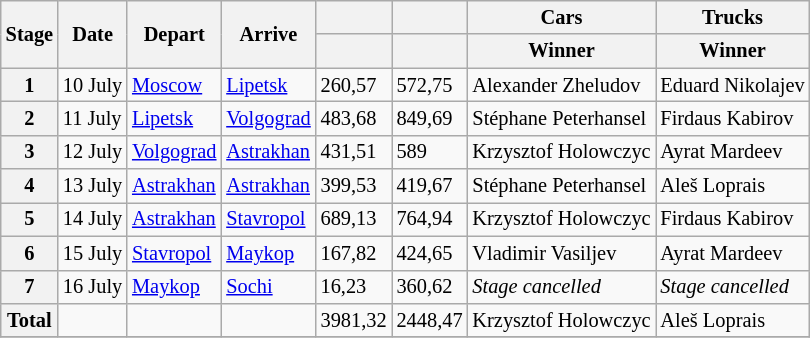<table class="wikitable" style="font-size:85%">
<tr>
<th rowspan="2">Stage</th>
<th rowspan="2">Date</th>
<th rowspan="2">Depart</th>
<th rowspan="2">Arrive</th>
<th></th>
<th></th>
<th>Cars</th>
<th>Trucks</th>
</tr>
<tr>
<th width="30px"></th>
<th width="30px"></th>
<th>Winner</th>
<th>Winner</th>
</tr>
<tr>
<th>1</th>
<td>10 July</td>
<td> <a href='#'>Moscow</a></td>
<td> <a href='#'>Lipetsk</a></td>
<td>260,57</td>
<td>572,75</td>
<td> Alexander Zheludov</td>
<td> Eduard Nikolajev</td>
</tr>
<tr>
<th>2</th>
<td>11 July</td>
<td> <a href='#'>Lipetsk</a></td>
<td> <a href='#'>Volgograd</a></td>
<td>483,68</td>
<td>849,69</td>
<td> Stéphane Peterhansel</td>
<td> Firdaus Kabirov</td>
</tr>
<tr>
<th>3</th>
<td>12 July</td>
<td> <a href='#'>Volgograd</a></td>
<td> <a href='#'>Astrakhan</a></td>
<td>431,51</td>
<td>589</td>
<td> Krzysztof Holowczyc</td>
<td> Ayrat Mardeev</td>
</tr>
<tr>
<th>4</th>
<td>13 July</td>
<td> <a href='#'>Astrakhan</a></td>
<td> <a href='#'>Astrakhan</a></td>
<td>399,53</td>
<td>419,67</td>
<td> Stéphane Peterhansel</td>
<td> Aleš Loprais</td>
</tr>
<tr>
<th>5</th>
<td>14 July</td>
<td> <a href='#'>Astrakhan</a></td>
<td> <a href='#'>Stavropol</a></td>
<td>689,13</td>
<td>764,94</td>
<td> Krzysztof Holowczyc</td>
<td> Firdaus Kabirov</td>
</tr>
<tr>
<th>6</th>
<td>15 July</td>
<td> <a href='#'>Stavropol</a></td>
<td> <a href='#'>Maykop</a></td>
<td>167,82</td>
<td>424,65</td>
<td> Vladimir Vasiljev</td>
<td> Ayrat Mardeev</td>
</tr>
<tr>
<th>7</th>
<td>16 July</td>
<td> <a href='#'>Maykop</a></td>
<td> <a href='#'>Sochi</a></td>
<td>16,23</td>
<td>360,62</td>
<td><em>Stage cancelled</em></td>
<td><em>Stage cancelled</em></td>
</tr>
<tr>
<th>Total</th>
<td></td>
<td></td>
<td></td>
<td>3981,32</td>
<td>2448,47</td>
<td> Krzysztof Holowczyc</td>
<td> Aleš Loprais</td>
</tr>
<tr>
</tr>
</table>
